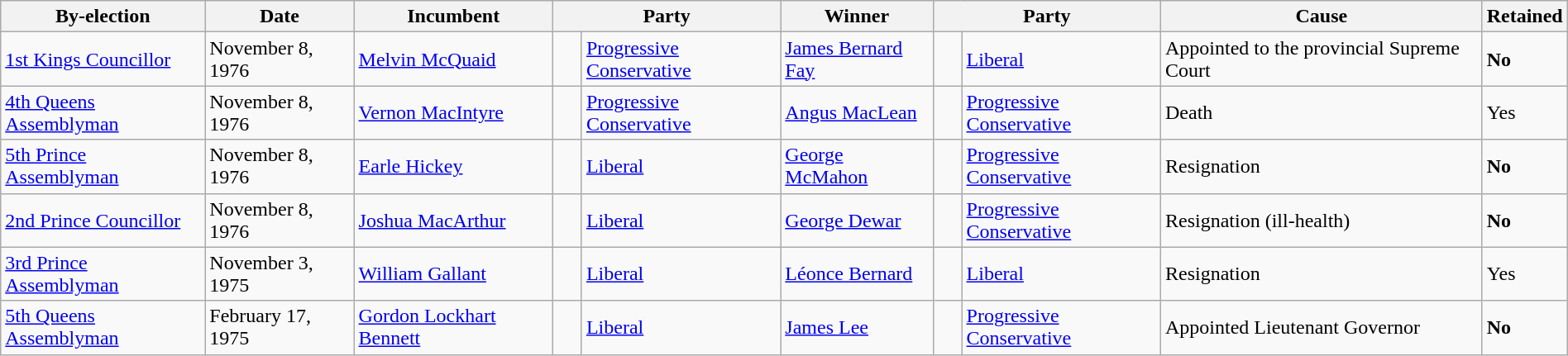<table class=wikitable style="width:100%">
<tr>
<th>By-election</th>
<th>Date</th>
<th>Incumbent</th>
<th colspan=2>Party</th>
<th>Winner</th>
<th colspan=2>Party</th>
<th>Cause</th>
<th>Retained</th>
</tr>
<tr>
<td><a href='#'>1st Kings Councillor</a></td>
<td>November 8, 1976</td>
<td><a href='#'>Melvin McQuaid</a></td>
<td>    </td>
<td><a href='#'>Progressive Conservative</a></td>
<td><a href='#'>James Bernard Fay</a></td>
<td>    </td>
<td><a href='#'>Liberal</a></td>
<td>Appointed to the provincial Supreme Court</td>
<td><strong>No</strong></td>
</tr>
<tr>
<td><a href='#'>4th Queens Assemblyman</a></td>
<td>November 8, 1976</td>
<td><a href='#'>Vernon MacIntyre</a></td>
<td>    </td>
<td><a href='#'>Progressive Conservative</a></td>
<td><a href='#'>Angus MacLean</a></td>
<td>    </td>
<td><a href='#'>Progressive Conservative</a></td>
<td>Death</td>
<td>Yes</td>
</tr>
<tr>
<td><a href='#'>5th Prince Assemblyman</a></td>
<td>November 8, 1976</td>
<td><a href='#'>Earle Hickey</a></td>
<td>    </td>
<td><a href='#'>Liberal</a></td>
<td><a href='#'>George McMahon</a></td>
<td>    </td>
<td><a href='#'>Progressive Conservative</a></td>
<td>Resignation</td>
<td><strong>No</strong></td>
</tr>
<tr>
<td><a href='#'>2nd Prince Councillor</a></td>
<td>November 8, 1976</td>
<td><a href='#'>Joshua MacArthur</a></td>
<td>    </td>
<td><a href='#'>Liberal</a></td>
<td><a href='#'>George Dewar</a></td>
<td>    </td>
<td><a href='#'>Progressive Conservative</a></td>
<td>Resignation (ill-health)</td>
<td><strong>No</strong></td>
</tr>
<tr>
<td><a href='#'>3rd Prince Assemblyman</a></td>
<td>November 3, 1975</td>
<td><a href='#'>William Gallant</a></td>
<td>    </td>
<td><a href='#'>Liberal</a></td>
<td><a href='#'>Léonce Bernard</a></td>
<td>    </td>
<td><a href='#'>Liberal</a></td>
<td>Resignation</td>
<td>Yes</td>
</tr>
<tr>
<td><a href='#'>5th Queens Assemblyman</a></td>
<td>February 17, 1975</td>
<td><a href='#'>Gordon Lockhart Bennett</a></td>
<td>    </td>
<td><a href='#'>Liberal</a></td>
<td><a href='#'>James Lee</a></td>
<td>    </td>
<td><a href='#'>Progressive Conservative</a></td>
<td>Appointed Lieutenant Governor</td>
<td><strong>No</strong></td>
</tr>
</table>
